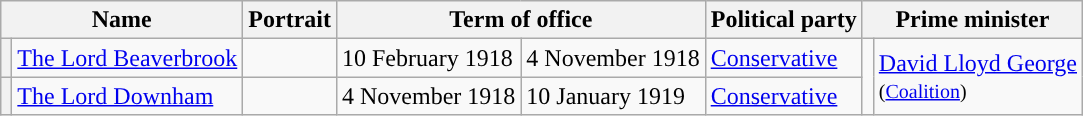<table class="wikitable">
<tr>
<th colspan=2>Name</th>
<th>Portrait</th>
<th colspan=2>Term of office</th>
<th>Political party</th>
<th colspan=2>Prime minister</th>
</tr>
<tr>
<th style="background-color: "></th>
<td><a href='#'>The Lord Beaverbrook</a></td>
<td></td>
<td>10 February 1918</td>
<td>4 November 1918</td>
<td><a href='#'>Conservative</a></td>
<td rowspan=2 style="background-color: "></td>
<td rowspan=2><a href='#'>David Lloyd George</a><br><small>(<a href='#'>Coalition</a>)</small></td>
</tr>
<tr>
<th style="background-color: "></th>
<td><a href='#'>The Lord Downham</a></td>
<td></td>
<td>4 November 1918</td>
<td>10 January 1919</td>
<td><a href='#'>Conservative</a></td>
</tr>
</table>
